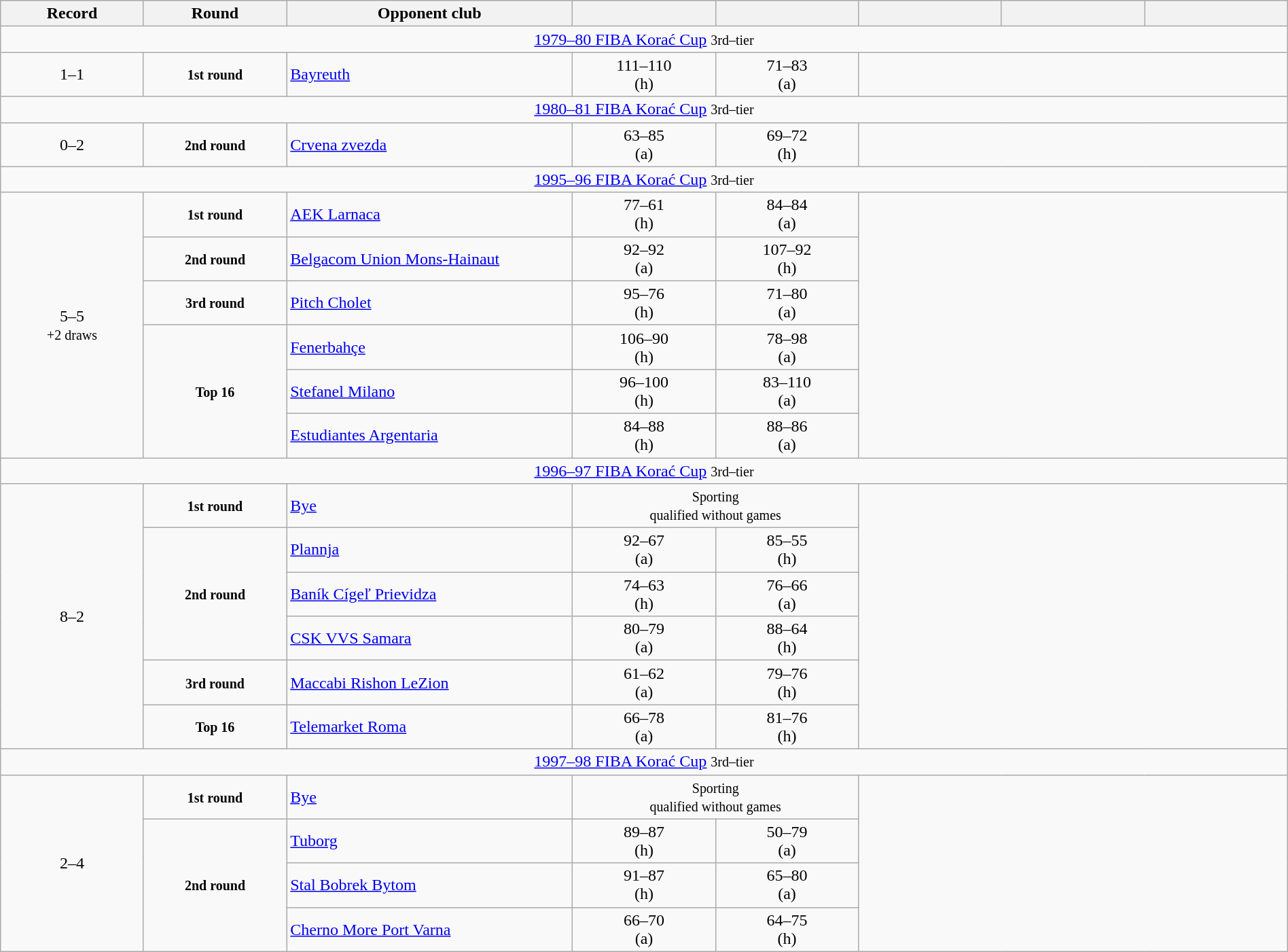<table class="wikitable" width=100% style="text-align: center;">
<tr>
<th width=10%>Record</th>
<th width=10%>Round</th>
<th width=20%>Opponent club</th>
<th width=10%></th>
<th width=10%></th>
<th width=10%></th>
<th width=10%></th>
<th width=10%></th>
</tr>
<tr>
<td colspan=8><a href='#'>1979–80 FIBA Korać Cup</a> <small>3rd–tier</small></td>
</tr>
<tr>
<td>1–1</td>
<td><small><strong>1st round</strong></small></td>
<td align=left> <a href='#'>Bayreuth</a></td>
<td>111–110 <br>(h)</td>
<td>71–83 <br>(a)</td>
</tr>
<tr>
<td colspan=8><a href='#'>1980–81 FIBA Korać Cup</a> <small>3rd–tier</small></td>
</tr>
<tr>
<td>0–2</td>
<td><small><strong>2nd round</strong></small></td>
<td align=left> <a href='#'>Crvena zvezda</a></td>
<td>63–85 <br>(a)</td>
<td>69–72 <br>(h)</td>
</tr>
<tr>
<td colspan=8><a href='#'>1995–96 FIBA Korać Cup</a> <small>3rd–tier</small></td>
</tr>
<tr>
<td rowspan=6>5–5<br><small>+2 draws</small></td>
<td><small><strong>1st round</strong></small></td>
<td align=left> <a href='#'>AEK Larnaca</a></td>
<td>77–61 <br>(h)</td>
<td>84–84 <br>(a)</td>
</tr>
<tr>
<td><small><strong>2nd round</strong></small></td>
<td align=left> <a href='#'>Belgacom Union Mons-Hainaut</a></td>
<td>92–92 <br>(a)</td>
<td>107–92 <br>(h)</td>
</tr>
<tr>
<td><small><strong>3rd round</strong></small></td>
<td align=left> <a href='#'>Pitch Cholet</a></td>
<td>95–76 <br>(h)</td>
<td>71–80 <br>(a)</td>
</tr>
<tr>
<td rowspan=3><small><strong>Top 16</strong></small></td>
<td align=left> <a href='#'>Fenerbahçe</a></td>
<td>106–90 <br>(h)</td>
<td>78–98 <br>(a)</td>
</tr>
<tr>
<td align=left> <a href='#'>Stefanel Milano</a></td>
<td>96–100 <br>(h)</td>
<td>83–110 <br>(a)</td>
</tr>
<tr>
<td align=left> <a href='#'>Estudiantes Argentaria</a></td>
<td>84–88 <br>(h)</td>
<td>88–86 <br>(a)</td>
</tr>
<tr>
<td colspan=8><a href='#'>1996–97 FIBA Korać Cup</a> <small>3rd–tier</small></td>
</tr>
<tr>
<td rowspan=6>8–2</td>
<td><small><strong>1st round</strong></small></td>
<td align=left><a href='#'>Bye</a></td>
<td colspan=2 style="text-align:center;"><small>Sporting <br>qualified without games</small></td>
</tr>
<tr>
<td rowspan=3><small><strong>2nd round</strong></small></td>
<td align=left> <a href='#'>Plannja</a></td>
<td>92–67 <br>(a)</td>
<td>85–55 <br>(h)</td>
</tr>
<tr>
<td align=left> <a href='#'>Baník Cígeľ Prievidza</a></td>
<td>74–63 <br>(h)</td>
<td>76–66 <br>(a)</td>
</tr>
<tr>
<td align=left> <a href='#'>CSK VVS Samara</a></td>
<td>80–79 <br>(a)</td>
<td>88–64 <br>(h)</td>
</tr>
<tr>
<td><small><strong>3rd round</strong></small></td>
<td align=left> <a href='#'>Maccabi Rishon LeZion</a></td>
<td>61–62 <br>(a)</td>
<td>79–76 <br>(h)</td>
</tr>
<tr>
<td><small><strong>Top 16</strong></small></td>
<td align=left> <a href='#'>Telemarket Roma</a></td>
<td>66–78 <br>(a)</td>
<td>81–76 <br>(h)</td>
</tr>
<tr>
<td colspan=8><a href='#'>1997–98 FIBA Korać Cup</a> <small>3rd–tier</small></td>
</tr>
<tr>
<td rowspan=4>2–4</td>
<td><small><strong>1st round</strong></small></td>
<td align=left><a href='#'>Bye</a></td>
<td colspan=2 style="text-align:center;"><small>Sporting <br>qualified without games</small></td>
</tr>
<tr>
<td rowspan=3><small><strong>2nd round</strong></small></td>
<td align=left> <a href='#'>Tuborg</a></td>
<td>89–87 <br>(h)</td>
<td>50–79 <br>(a)</td>
</tr>
<tr>
<td align=left> <a href='#'>Stal Bobrek Bytom</a></td>
<td>91–87 <br>(h)</td>
<td>65–80 <br>(a)</td>
</tr>
<tr>
<td align=left> <a href='#'>Cherno More Port Varna</a></td>
<td>66–70 <br>(a)</td>
<td>64–75 <br>(h)</td>
</tr>
</table>
